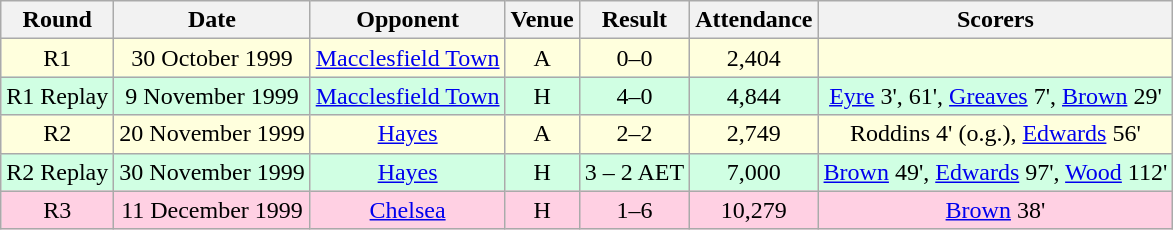<table class= "wikitable " style="font-size:100%; text-align:center">
<tr>
<th>Round</th>
<th>Date</th>
<th>Opponent</th>
<th>Venue</th>
<th>Result</th>
<th>Attendance</th>
<th>Scorers</th>
</tr>
<tr style="background: #ffffdd;">
<td>R1</td>
<td>30 October 1999</td>
<td><a href='#'>Macclesfield Town</a></td>
<td>A</td>
<td>0–0</td>
<td>2,404</td>
<td></td>
</tr>
<tr style="background: #d0ffe3;">
<td>R1 Replay</td>
<td>9 November 1999</td>
<td><a href='#'>Macclesfield Town</a></td>
<td>H</td>
<td>4–0</td>
<td>4,844</td>
<td><a href='#'>Eyre</a> 3', 61', <a href='#'>Greaves</a> 7', <a href='#'>Brown</a> 29'</td>
</tr>
<tr style="background: #ffffdd;">
<td>R2</td>
<td>20 November 1999</td>
<td><a href='#'>Hayes</a></td>
<td>A</td>
<td>2–2</td>
<td>2,749</td>
<td>Roddins 4' (o.g.), <a href='#'>Edwards</a> 56'</td>
</tr>
<tr style="background: #d0ffe3;">
<td>R2 Replay</td>
<td>30 November 1999</td>
<td><a href='#'>Hayes</a></td>
<td>H</td>
<td>3 – 2 AET</td>
<td>7,000</td>
<td><a href='#'>Brown</a> 49', <a href='#'>Edwards</a> 97', <a href='#'>Wood</a> 112'</td>
</tr>
<tr style="background: #ffd0e3;">
<td>R3</td>
<td>11 December 1999</td>
<td><a href='#'>Chelsea</a></td>
<td>H</td>
<td>1–6</td>
<td>10,279</td>
<td><a href='#'>Brown</a> 38'</td>
</tr>
</table>
